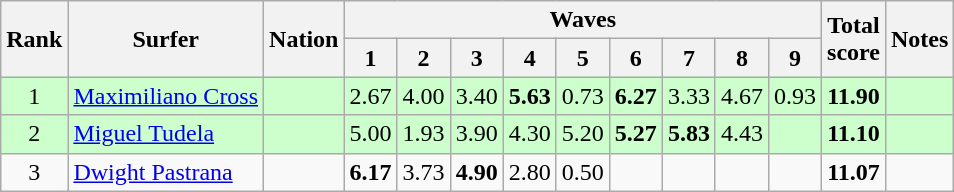<table class="wikitable sortable" style="text-align:center">
<tr>
<th rowspan=2>Rank</th>
<th rowspan=2>Surfer</th>
<th rowspan=2>Nation</th>
<th colspan=9>Waves</th>
<th rowspan=2>Total<br>score</th>
<th rowspan=2>Notes</th>
</tr>
<tr>
<th>1</th>
<th>2</th>
<th>3</th>
<th>4</th>
<th>5</th>
<th>6</th>
<th>7</th>
<th>8</th>
<th>9</th>
</tr>
<tr bgcolor=ccffcc>
<td>1</td>
<td align=left><a href='#'>Maximiliano Cross</a></td>
<td align=left></td>
<td>2.67</td>
<td>4.00</td>
<td>3.40</td>
<td><strong>5.63</strong></td>
<td>0.73</td>
<td><strong>6.27</strong></td>
<td>3.33</td>
<td>4.67</td>
<td>0.93</td>
<td><strong>11.90</strong></td>
<td></td>
</tr>
<tr bgcolor=ccffcc>
<td>2</td>
<td align=left><a href='#'>Miguel Tudela</a></td>
<td align=left></td>
<td>5.00</td>
<td>1.93</td>
<td>3.90</td>
<td>4.30</td>
<td>5.20</td>
<td><strong>5.27</strong></td>
<td><strong>5.83</strong></td>
<td>4.43</td>
<td></td>
<td><strong>11.10</strong></td>
<td></td>
</tr>
<tr>
<td>3</td>
<td align=left><a href='#'>Dwight Pastrana</a></td>
<td align=left></td>
<td><strong>6.17</strong></td>
<td>3.73</td>
<td><strong>4.90</strong></td>
<td>2.80</td>
<td>0.50</td>
<td></td>
<td></td>
<td></td>
<td></td>
<td><strong>11.07</strong></td>
<td></td>
</tr>
</table>
